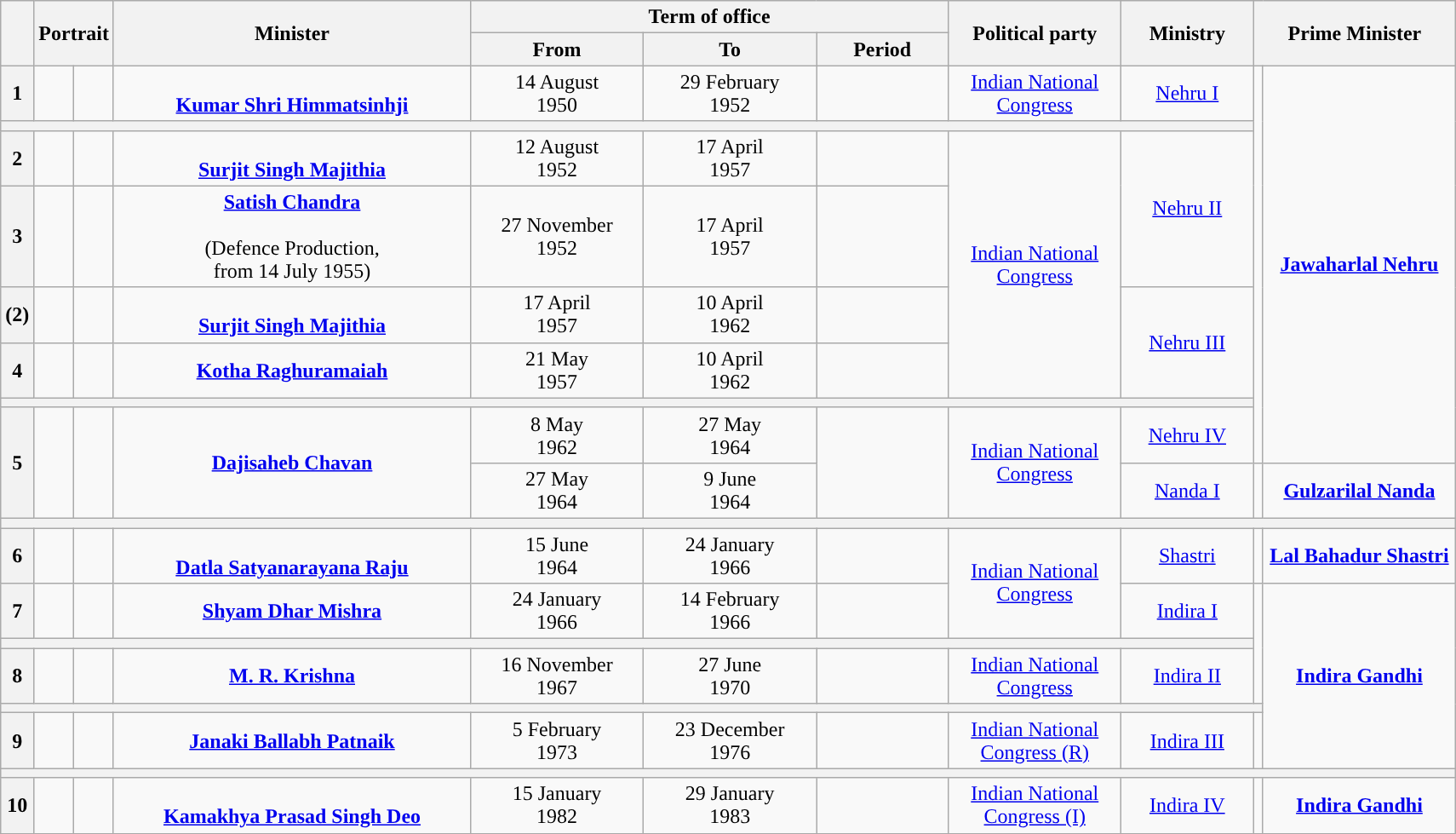<table class="wikitable" style="text-align:center">
<tr>
<th rowspan="2"></th>
<th rowspan="2" colspan="2">Portrait</th>
<th rowspan="2" style="width:17em">Minister<br></th>
<th colspan="3">Term of office</th>
<th rowspan="2" style="width:8em">Political party</th>
<th rowspan="2" style="width:6em">Ministry</th>
<th rowspan="2" colspan="2">Prime Minister</th>
</tr>
<tr>
<th style="width:8em">From</th>
<th style="width:8em">To</th>
<th style="width:6em">Period</th>
</tr>
<tr>
<th>1</th>
<td></td>
<td></td>
<td><br><strong><a href='#'>Kumar Shri Himmatsinhji</a></strong> <br></td>
<td>14 August<br>1950</td>
<td>29 February<br>1952</td>
<td><strong></strong></td>
<td><a href='#'>Indian National Congress</a></td>
<td><a href='#'>Nehru I</a></td>
<td rowspan="8"></td>
<td rowspan="8" style="width:9em"><strong><a href='#'>Jawaharlal Nehru</a></strong></td>
</tr>
<tr>
<th colspan="9"></th>
</tr>
<tr>
<th>2</th>
<td></td>
<td></td>
<td><br><strong><a href='#'>Surjit Singh Majithia</a></strong><br></td>
<td>12 August<br>1952</td>
<td>17 April<br>1957</td>
<td><strong></strong></td>
<td rowspan="4"><a href='#'>Indian National Congress</a></td>
<td rowspan="2"><a href='#'>Nehru II</a></td>
</tr>
<tr>
<th>3</th>
<td></td>
<td></td>
<td><strong><a href='#'>Satish Chandra</a></strong><br><br>(Defence Production,<br>from 14 July 1955)</td>
<td>27 November<br>1952</td>
<td>17 April<br>1957</td>
<td><strong></strong></td>
</tr>
<tr>
<th>(2)</th>
<td></td>
<td></td>
<td><br><strong><a href='#'>Surjit Singh Majithia</a></strong><br></td>
<td>17 April<br>1957</td>
<td>10 April<br>1962</td>
<td><strong></strong></td>
<td rowspan="2"><a href='#'>Nehru III</a></td>
</tr>
<tr>
<th>4</th>
<td></td>
<td></td>
<td><strong><a href='#'>Kotha Raghuramaiah</a></strong><br></td>
<td>21 May<br>1957</td>
<td>10 April<br>1962</td>
<td><strong></strong></td>
</tr>
<tr>
<th colspan="9"></th>
</tr>
<tr>
<th rowspan="2">5</th>
<td rowspan="2"></td>
<td rowspan="2"></td>
<td rowspan="2"><strong><a href='#'>Dajisaheb Chavan</a></strong><br></td>
<td>8 May<br>1962</td>
<td>27 May<br>1964</td>
<td rowspan="2"><strong></strong></td>
<td rowspan="2"><a href='#'>Indian National Congress</a></td>
<td><a href='#'>Nehru IV</a></td>
</tr>
<tr>
<td>27 May<br>1964</td>
<td>9 June<br>1964</td>
<td><a href='#'>Nanda I</a></td>
<td></td>
<td><strong><a href='#'>Gulzarilal Nanda</a></strong></td>
</tr>
<tr>
<th colspan="11"></th>
</tr>
<tr>
<th>6</th>
<td></td>
<td></td>
<td><br><strong><a href='#'>Datla Satyanarayana Raju</a></strong><br></td>
<td>15 June<br>1964</td>
<td>24 January<br>1966</td>
<td><strong></strong></td>
<td rowspan="2"><a href='#'>Indian National Congress</a></td>
<td><a href='#'>Shastri</a></td>
<td></td>
<td><strong><a href='#'>Lal Bahadur Shastri</a></strong></td>
</tr>
<tr>
<th>7</th>
<td></td>
<td></td>
<td><strong><a href='#'>Shyam Dhar Mishra</a></strong><br></td>
<td>24 January<br>1966</td>
<td>14 February<br>1966</td>
<td><strong></strong></td>
<td><a href='#'>Indira I</a></td>
<td rowspan="3"></td>
<td rowspan="5"><strong><a href='#'>Indira Gandhi</a></strong></td>
</tr>
<tr>
<th colspan="9"></th>
</tr>
<tr>
<th>8</th>
<td></td>
<td></td>
<td><strong><a href='#'>M. R. Krishna</a></strong><br></td>
<td>16 November<br>1967</td>
<td>27 June<br>1970</td>
<td><strong></strong></td>
<td><a href='#'>Indian National Congress</a></td>
<td><a href='#'>Indira II</a></td>
</tr>
<tr>
<th colspan="10"></th>
</tr>
<tr>
<th>9</th>
<td></td>
<td></td>
<td><strong><a href='#'>Janaki Ballabh Patnaik</a></strong><br></td>
<td>5 February<br>1973</td>
<td>23 December<br>1976</td>
<td><strong></strong></td>
<td><a href='#'>Indian National Congress (R)</a></td>
<td><a href='#'>Indira III</a></td>
<td></td>
</tr>
<tr>
<th colspan="11"></th>
</tr>
<tr>
<th>10</th>
<td></td>
<td></td>
<td><br><strong><a href='#'>Kamakhya Prasad Singh Deo</a></strong> <br></td>
<td>15 January<br>1982</td>
<td>29 January<br>1983</td>
<td><strong></strong></td>
<td><a href='#'>Indian National Congress (I)</a></td>
<td><a href='#'>Indira IV</a></td>
<td></td>
<td><strong><a href='#'>Indira Gandhi</a></strong></td>
</tr>
<tr>
</tr>
</table>
